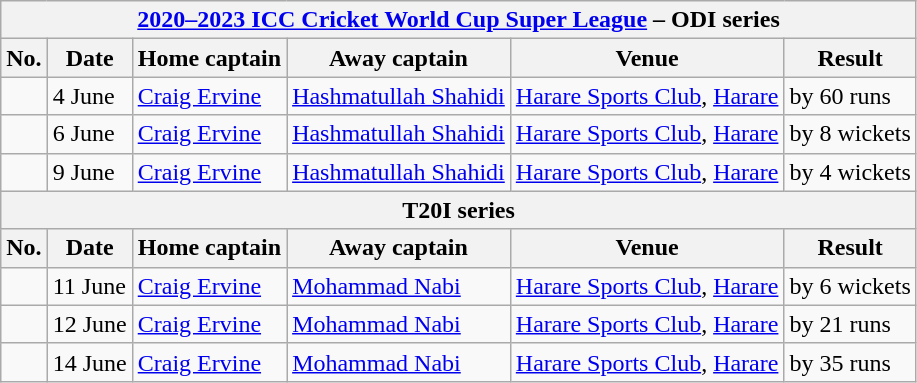<table class="wikitable">
<tr>
<th colspan="9"><a href='#'>2020–2023 ICC Cricket World Cup Super League</a> – ODI series</th>
</tr>
<tr>
<th>No.</th>
<th>Date</th>
<th>Home captain</th>
<th>Away captain</th>
<th>Venue</th>
<th>Result</th>
</tr>
<tr>
<td></td>
<td>4 June</td>
<td><a href='#'>Craig Ervine</a></td>
<td><a href='#'>Hashmatullah Shahidi</a></td>
<td><a href='#'>Harare Sports Club</a>, <a href='#'>Harare</a></td>
<td> by 60 runs</td>
</tr>
<tr>
<td></td>
<td>6 June</td>
<td><a href='#'>Craig Ervine</a></td>
<td><a href='#'>Hashmatullah Shahidi</a></td>
<td><a href='#'>Harare Sports Club</a>, <a href='#'>Harare</a></td>
<td> by 8 wickets</td>
</tr>
<tr>
<td></td>
<td>9 June</td>
<td><a href='#'>Craig Ervine</a></td>
<td><a href='#'>Hashmatullah Shahidi</a></td>
<td><a href='#'>Harare Sports Club</a>, <a href='#'>Harare</a></td>
<td> by 4 wickets</td>
</tr>
<tr>
<th colspan="9">T20I series</th>
</tr>
<tr>
<th>No.</th>
<th>Date</th>
<th>Home captain</th>
<th>Away captain</th>
<th>Venue</th>
<th>Result</th>
</tr>
<tr>
<td></td>
<td>11 June</td>
<td><a href='#'>Craig Ervine</a></td>
<td><a href='#'>Mohammad Nabi</a></td>
<td><a href='#'>Harare Sports Club</a>, <a href='#'>Harare</a></td>
<td> by 6 wickets</td>
</tr>
<tr>
<td></td>
<td>12 June</td>
<td><a href='#'>Craig Ervine</a></td>
<td><a href='#'>Mohammad Nabi</a></td>
<td><a href='#'>Harare Sports Club</a>, <a href='#'>Harare</a></td>
<td> by 21 runs</td>
</tr>
<tr>
<td></td>
<td>14 June</td>
<td><a href='#'>Craig Ervine</a></td>
<td><a href='#'>Mohammad Nabi</a></td>
<td><a href='#'>Harare Sports Club</a>, <a href='#'>Harare</a></td>
<td> by 35 runs</td>
</tr>
</table>
